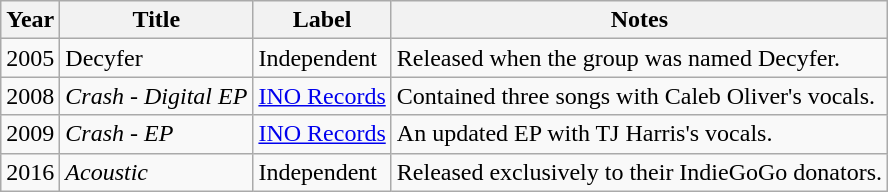<table class="wikitable">
<tr>
<th>Year</th>
<th>Title</th>
<th>Label</th>
<th>Notes</th>
</tr>
<tr>
<td>2005</td>
<td>Decyfer</td>
<td>Independent</td>
<td>Released when the group was named Decyfer.</td>
</tr>
<tr>
<td>2008</td>
<td><em>Crash - Digital EP</em></td>
<td><a href='#'>INO Records</a></td>
<td>Contained three songs with Caleb Oliver's vocals.</td>
</tr>
<tr>
<td>2009</td>
<td><em>Crash - EP</em></td>
<td><a href='#'>INO Records</a></td>
<td>An updated EP with TJ Harris's vocals.</td>
</tr>
<tr>
<td>2016</td>
<td><em>Acoustic</em></td>
<td>Independent</td>
<td>Released exclusively to their IndieGoGo donators.</td>
</tr>
</table>
